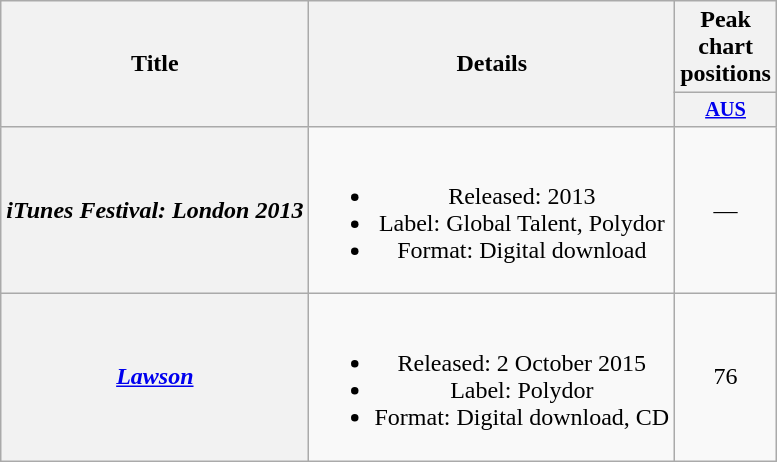<table class="wikitable plainrowheaders" style="text-align:center;">
<tr>
<th scope="col" rowspan="2">Title</th>
<th scope="col" rowspan="2">Details</th>
<th scope="col">Peak chart positions</th>
</tr>
<tr>
<th scope="col" style="width:3em;font-size:85%;"><a href='#'>AUS</a><br></th>
</tr>
<tr>
<th scope="row"><em>iTunes Festival: London 2013</em></th>
<td><br><ul><li>Released: 2013</li><li>Label: Global Talent, Polydor</li><li>Format: Digital download</li></ul></td>
<td>—</td>
</tr>
<tr>
<th scope="row"><em><a href='#'>Lawson</a></em></th>
<td><br><ul><li>Released: 2 October 2015</li><li>Label: Polydor</li><li>Format: Digital download, CD</li></ul></td>
<td>76</td>
</tr>
</table>
